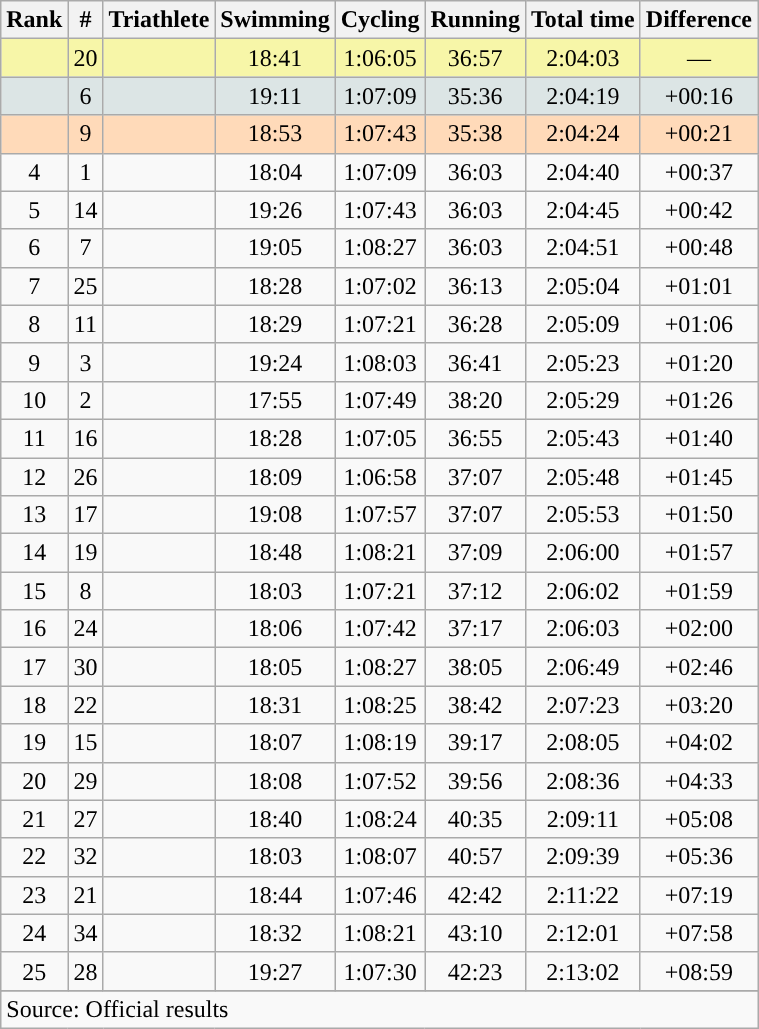<table class="wikitable sortable" style="text-align:center">
<tr>
<th data-sort-type="number">Rank</th>
<th>#</th>
<th>Triathlete</th>
<th>Swimming</th>
<th>Cycling</th>
<th>Running</th>
<th>Total time</th>
<th>Difference</th>
</tr>
<tr style="background:#F7F6A8;”">
<td></td>
<td>20</td>
<td align=left></td>
<td>18:41</td>
<td>1:06:05</td>
<td>36:57</td>
<td>2:04:03</td>
<td>—</td>
</tr>
<tr style="background:#DCE5E5;”">
<td></td>
<td>6</td>
<td align=left></td>
<td>19:11</td>
<td>1:07:09</td>
<td>35:36</td>
<td>2:04:19</td>
<td>+00:16</td>
</tr>
<tr style="background:#FFDAB9;">
<td></td>
<td>9</td>
<td align=left></td>
<td>18:53</td>
<td>1:07:43</td>
<td>35:38</td>
<td>2:04:24</td>
<td>+00:21</td>
</tr>
<tr>
<td>4</td>
<td>1</td>
<td align=left></td>
<td>18:04</td>
<td>1:07:09</td>
<td>36:03</td>
<td>2:04:40</td>
<td>+00:37</td>
</tr>
<tr>
<td>5</td>
<td>14</td>
<td align=left></td>
<td>19:26</td>
<td>1:07:43</td>
<td>36:03</td>
<td>2:04:45</td>
<td>+00:42</td>
</tr>
<tr>
<td>6</td>
<td>7</td>
<td align=left></td>
<td>19:05</td>
<td>1:08:27</td>
<td>36:03</td>
<td>2:04:51</td>
<td>+00:48</td>
</tr>
<tr>
<td>7</td>
<td>25</td>
<td align=left></td>
<td>18:28</td>
<td>1:07:02</td>
<td>36:13</td>
<td>2:05:04</td>
<td>+01:01</td>
</tr>
<tr>
<td>8</td>
<td>11</td>
<td align=left></td>
<td>18:29</td>
<td>1:07:21</td>
<td>36:28</td>
<td>2:05:09</td>
<td>+01:06</td>
</tr>
<tr>
<td>9</td>
<td>3</td>
<td align=left></td>
<td>19:24</td>
<td>1:08:03</td>
<td>36:41</td>
<td>2:05:23</td>
<td>+01:20</td>
</tr>
<tr>
<td>10</td>
<td>2</td>
<td align=left></td>
<td>17:55</td>
<td>1:07:49</td>
<td>38:20</td>
<td>2:05:29</td>
<td>+01:26</td>
</tr>
<tr>
<td>11</td>
<td>16</td>
<td align=left></td>
<td>18:28</td>
<td>1:07:05</td>
<td>36:55</td>
<td>2:05:43</td>
<td>+01:40</td>
</tr>
<tr>
<td>12</td>
<td>26</td>
<td align=left></td>
<td>18:09</td>
<td>1:06:58</td>
<td>37:07</td>
<td>2:05:48</td>
<td>+01:45</td>
</tr>
<tr>
<td>13</td>
<td>17</td>
<td align=left></td>
<td>19:08</td>
<td>1:07:57</td>
<td>37:07</td>
<td>2:05:53</td>
<td>+01:50</td>
</tr>
<tr>
<td>14</td>
<td>19</td>
<td align=left></td>
<td>18:48</td>
<td>1:08:21</td>
<td>37:09</td>
<td>2:06:00</td>
<td>+01:57</td>
</tr>
<tr>
<td>15</td>
<td>8</td>
<td align=left></td>
<td>18:03</td>
<td>1:07:21</td>
<td>37:12</td>
<td>2:06:02</td>
<td>+01:59</td>
</tr>
<tr>
<td>16</td>
<td>24</td>
<td align=left></td>
<td>18:06</td>
<td>1:07:42</td>
<td>37:17</td>
<td>2:06:03</td>
<td>+02:00</td>
</tr>
<tr>
<td>17</td>
<td>30</td>
<td align=left></td>
<td>18:05</td>
<td>1:08:27</td>
<td>38:05</td>
<td>2:06:49</td>
<td>+02:46</td>
</tr>
<tr>
<td>18</td>
<td>22</td>
<td align=left></td>
<td>18:31</td>
<td>1:08:25</td>
<td>38:42</td>
<td>2:07:23</td>
<td>+03:20</td>
</tr>
<tr>
<td>19</td>
<td>15</td>
<td align=left></td>
<td>18:07</td>
<td>1:08:19</td>
<td>39:17</td>
<td>2:08:05</td>
<td>+04:02</td>
</tr>
<tr>
<td>20</td>
<td>29</td>
<td align=left></td>
<td>18:08</td>
<td>1:07:52</td>
<td>39:56</td>
<td>2:08:36</td>
<td>+04:33</td>
</tr>
<tr>
<td>21</td>
<td>27</td>
<td align=left></td>
<td>18:40</td>
<td>1:08:24</td>
<td>40:35</td>
<td>2:09:11</td>
<td>+05:08</td>
</tr>
<tr>
<td>22</td>
<td>32</td>
<td align=left></td>
<td>18:03</td>
<td>1:08:07</td>
<td>40:57</td>
<td>2:09:39</td>
<td>+05:36</td>
</tr>
<tr>
<td>23</td>
<td>21</td>
<td align=left></td>
<td>18:44</td>
<td>1:07:46</td>
<td>42:42</td>
<td>2:11:22</td>
<td>+07:19</td>
</tr>
<tr>
<td>24</td>
<td>34</td>
<td align=left></td>
<td>18:32</td>
<td>1:08:21</td>
<td>43:10</td>
<td>2:12:01</td>
<td>+07:58</td>
</tr>
<tr>
<td>25</td>
<td>28</td>
<td align=left></td>
<td>19:27</td>
<td>1:07:30</td>
<td>42:23</td>
<td>2:13:02</td>
<td>+08:59</td>
</tr>
<tr>
</tr>
<tr class="sortbottom">
<td colspan="9" style="text-align:left;">Source: Official results</td>
</tr>
</table>
